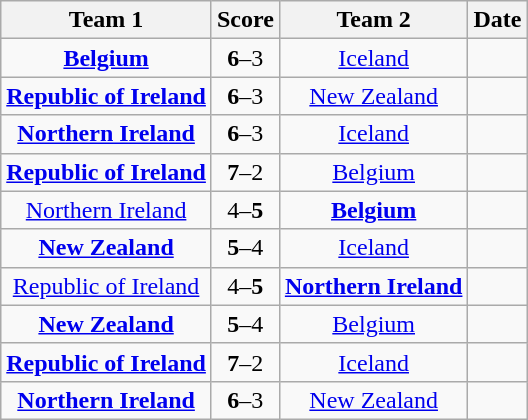<table class="wikitable" style="text-align: center">
<tr>
<th>Team 1</th>
<th>Score</th>
<th>Team 2</th>
<th>Date</th>
</tr>
<tr>
<td> <strong><a href='#'>Belgium</a></strong></td>
<td><strong>6</strong>–3</td>
<td> <a href='#'>Iceland</a></td>
<td></td>
</tr>
<tr>
<td> <strong><a href='#'>Republic of Ireland</a></strong></td>
<td><strong>6</strong>–3</td>
<td> <a href='#'>New Zealand</a></td>
<td></td>
</tr>
<tr>
<td> <strong><a href='#'>Northern Ireland</a></strong></td>
<td><strong>6</strong>–3</td>
<td> <a href='#'>Iceland</a></td>
<td></td>
</tr>
<tr>
<td> <strong><a href='#'>Republic of Ireland</a></strong></td>
<td><strong>7</strong>–2</td>
<td> <a href='#'>Belgium</a></td>
<td></td>
</tr>
<tr>
<td> <a href='#'>Northern Ireland</a></td>
<td>4–<strong>5</strong></td>
<td> <strong><a href='#'>Belgium</a></strong></td>
<td></td>
</tr>
<tr>
<td> <strong><a href='#'>New Zealand</a></strong></td>
<td><strong>5</strong>–4</td>
<td> <a href='#'>Iceland</a></td>
<td></td>
</tr>
<tr>
<td> <a href='#'>Republic of Ireland</a></td>
<td>4–<strong>5</strong></td>
<td> <strong><a href='#'>Northern Ireland</a></strong></td>
<td></td>
</tr>
<tr>
<td> <strong><a href='#'>New Zealand</a></strong></td>
<td><strong>5</strong>–4</td>
<td> <a href='#'>Belgium</a></td>
<td></td>
</tr>
<tr>
<td> <strong><a href='#'>Republic of Ireland</a></strong></td>
<td><strong>7</strong>–2</td>
<td> <a href='#'>Iceland</a></td>
<td></td>
</tr>
<tr>
<td> <strong><a href='#'>Northern Ireland</a></strong></td>
<td><strong>6</strong>–3</td>
<td> <a href='#'>New Zealand</a></td>
<td></td>
</tr>
</table>
